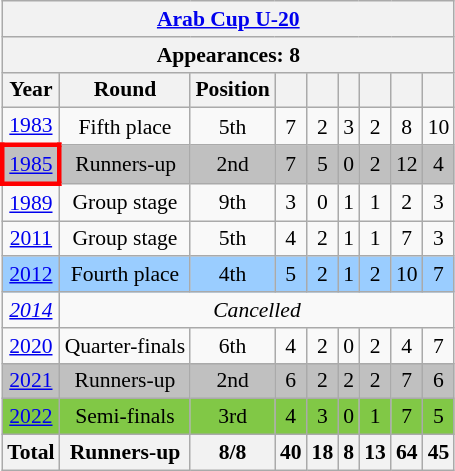<table class="wikitable" style="text-align: center;font-size:90%;">
<tr>
<th colspan=9><a href='#'>Arab Cup U-20</a></th>
</tr>
<tr>
<th colspan=9>Appearances: 8</th>
</tr>
<tr>
<th>Year</th>
<th>Round</th>
<th>Position</th>
<th></th>
<th></th>
<th></th>
<th></th>
<th></th>
<th></th>
</tr>
<tr>
<td> <a href='#'>1983</a></td>
<td>Fifth place</td>
<td>5th</td>
<td>7</td>
<td>2</td>
<td>3</td>
<td>2</td>
<td>8</td>
<td>10</td>
</tr>
<tr bgcolor=silver>
<td style="border: 3px solid red"> <a href='#'>1985</a></td>
<td>Runners-up</td>
<td>2nd</td>
<td>7</td>
<td>5</td>
<td>0</td>
<td>2</td>
<td>12</td>
<td>4</td>
</tr>
<tr>
<td> <a href='#'>1989</a></td>
<td>Group stage</td>
<td>9th</td>
<td>3</td>
<td>0</td>
<td>1</td>
<td>1</td>
<td>2</td>
<td>3</td>
</tr>
<tr>
<td> <a href='#'>2011</a></td>
<td>Group stage</td>
<td>5th</td>
<td>4</td>
<td>2</td>
<td>1</td>
<td>1</td>
<td>7</td>
<td>3</td>
</tr>
<tr bgcolor=#9acdff>
<td> <a href='#'>2012</a></td>
<td>Fourth place</td>
<td>4th</td>
<td>5</td>
<td>2</td>
<td>1</td>
<td>2</td>
<td>10</td>
<td>7</td>
</tr>
<tr>
<td> <em><a href='#'>2014</a></em></td>
<td colspan=8><em>Cancelled</em></td>
</tr>
<tr>
<td> <a href='#'>2020</a></td>
<td>Quarter-finals</td>
<td>6th</td>
<td>4</td>
<td>2</td>
<td>0</td>
<td>2</td>
<td>4</td>
<td>7</td>
</tr>
<tr bgcolor=silver>
<td> <a href='#'>2021</a></td>
<td>Runners-up</td>
<td>2nd</td>
<td>6</td>
<td>2</td>
<td>2</td>
<td>2</td>
<td>7</td>
<td>6</td>
</tr>
<tr style="background:#81c846;">
<td> <a href='#'>2022</a></td>
<td>Semi-finals</td>
<td>3rd</td>
<td>4</td>
<td>3</td>
<td>0</td>
<td>1</td>
<td>7</td>
<td>5</td>
</tr>
<tr>
<th>Total</th>
<th>Runners-up</th>
<th>8/8</th>
<th>40</th>
<th>18</th>
<th>8</th>
<th>13</th>
<th>64</th>
<th>45</th>
</tr>
</table>
